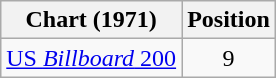<table class="wikitable" style="text-align:center;">
<tr>
<th>Chart (1971)</th>
<th>Position</th>
</tr>
<tr>
<td align="left"><a href='#'>US <em>Billboard</em> 200</a></td>
<td>9</td>
</tr>
</table>
